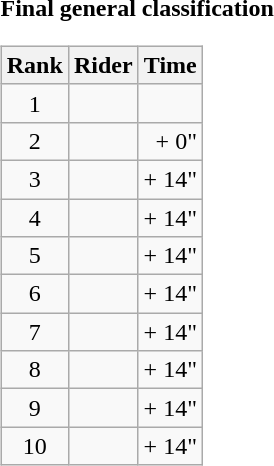<table>
<tr>
<td><strong>Final general classification</strong><br><table class="wikitable">
<tr>
<th scope="col">Rank</th>
<th scope="col">Rider</th>
<th scope="col">Time</th>
</tr>
<tr>
<td style="text-align:center;">1</td>
<td></td>
<td style="text-align:right;"></td>
</tr>
<tr>
<td style="text-align:center;">2</td>
<td></td>
<td style="text-align:right;">+ 0"</td>
</tr>
<tr>
<td style="text-align:center;">3</td>
<td></td>
<td style="text-align:right;">+ 14"</td>
</tr>
<tr>
<td style="text-align:center;">4</td>
<td></td>
<td style="text-align:right;">+ 14"</td>
</tr>
<tr>
<td style="text-align:center;">5</td>
<td></td>
<td style="text-align:right;">+ 14"</td>
</tr>
<tr>
<td style="text-align:center;">6</td>
<td></td>
<td style="text-align:right;">+ 14"</td>
</tr>
<tr>
<td style="text-align:center;">7</td>
<td></td>
<td style="text-align:right;">+ 14"</td>
</tr>
<tr>
<td style="text-align:center;">8</td>
<td></td>
<td style="text-align:right;">+ 14"</td>
</tr>
<tr>
<td style="text-align:center;">9</td>
<td></td>
<td style="text-align:right;">+ 14"</td>
</tr>
<tr>
<td style="text-align:center;">10</td>
<td></td>
<td style="text-align:right;">+ 14"</td>
</tr>
</table>
</td>
</tr>
</table>
